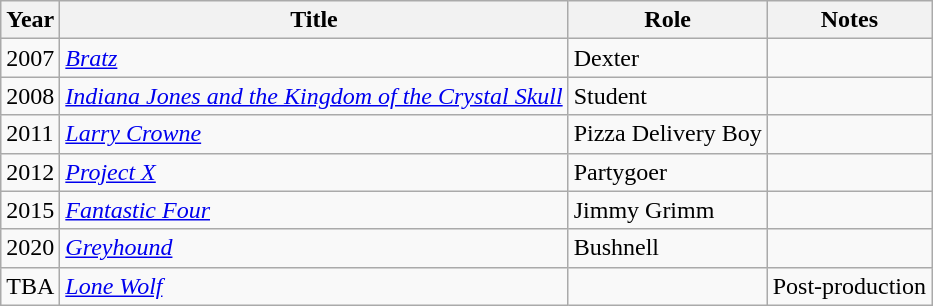<table class="wikitable sortable">
<tr>
<th>Year</th>
<th>Title</th>
<th>Role</th>
<th>Notes</th>
</tr>
<tr>
<td>2007</td>
<td><em><a href='#'>Bratz</a></em></td>
<td>Dexter</td>
<td></td>
</tr>
<tr>
<td>2008</td>
<td><em><a href='#'>Indiana Jones and the Kingdom of the Crystal Skull</a></em></td>
<td>Student</td>
<td></td>
</tr>
<tr>
<td>2011</td>
<td><em><a href='#'>Larry Crowne</a></em></td>
<td>Pizza Delivery Boy</td>
<td></td>
</tr>
<tr>
<td>2012</td>
<td><em><a href='#'>Project X</a></em></td>
<td>Partygoer</td>
<td></td>
</tr>
<tr>
<td>2015</td>
<td><em><a href='#'>Fantastic Four</a></em></td>
<td>Jimmy Grimm</td>
<td></td>
</tr>
<tr>
<td>2020</td>
<td><em><a href='#'>Greyhound</a></em></td>
<td>Bushnell</td>
<td></td>
</tr>
<tr>
<td>TBA</td>
<td><em><a href='#'>Lone Wolf</a></em></td>
<td></td>
<td>Post-production</td>
</tr>
</table>
